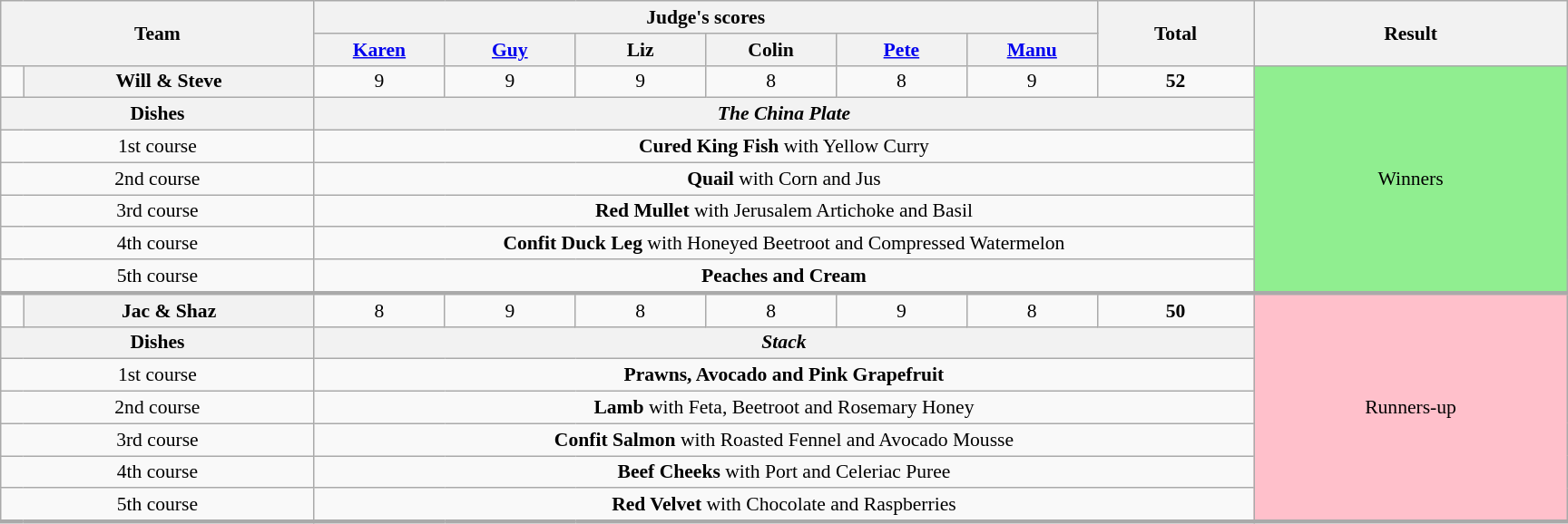<table class="wikitable plainrowheaders" style="margin:1em auto; text-align:center; font-size:90%; width:80em;">
<tr>
<th rowspan="2" style="width:20%;" colspan="2">Team</th>
<th colspan="6" style="width:50%;">Judge's scores</th>
<th rowspan="2" style="width:10%;">Total<br></th>
<th rowspan="2" style="width:20%;">Result</th>
</tr>
<tr>
<th style="width:50px;"><a href='#'>Karen</a></th>
<th style="width:50px;"><a href='#'>Guy</a></th>
<th style="width:50px;">Liz</th>
<th style="width:50px;">Colin</th>
<th style="width:50px;"><a href='#'>Pete</a></th>
<th style="width:50px;"><a href='#'>Manu</a></th>
</tr>
<tr>
<td></td>
<th>Will & Steve</th>
<td>9</td>
<td>9</td>
<td>9</td>
<td>8</td>
<td>8</td>
<td>9</td>
<td><strong>52</strong></td>
<td rowspan="7" bgcolor="lightgreen">Winners</td>
</tr>
<tr>
<th colspan="2">Dishes</th>
<th colspan="7"><em>The China Plate</em></th>
</tr>
<tr>
<td colspan="2">1st course</td>
<td colspan="7"><strong>Cured King Fish</strong> with Yellow Curry</td>
</tr>
<tr>
<td colspan="2">2nd course</td>
<td colspan="7"><strong>Quail</strong> with Corn and Jus</td>
</tr>
<tr>
<td colspan="2">3rd course</td>
<td colspan="7"><strong>Red Mullet</strong> with Jerusalem Artichoke and Basil</td>
</tr>
<tr>
<td colspan="2">4th course</td>
<td colspan="7"><strong>Confit Duck Leg</strong> with Honeyed Beetroot and Compressed Watermelon</td>
</tr>
<tr>
<td colspan="2">5th course</td>
<td colspan="7"><strong>Peaches and Cream</strong></td>
</tr>
<tr style="border-top:3px solid #aaa;">
<td></td>
<th>Jac & Shaz</th>
<td>8</td>
<td>9</td>
<td>8</td>
<td>8</td>
<td>9</td>
<td>8</td>
<td><strong>50</strong></td>
<td rowspan="7" bgcolor="pink">Runners-up</td>
</tr>
<tr>
<th colspan="2">Dishes</th>
<th colspan="7"><em>Stack</em></th>
</tr>
<tr>
<td colspan="2">1st course</td>
<td colspan="7"><strong>Prawns, Avocado and Pink Grapefruit</strong></td>
</tr>
<tr>
<td colspan="2">2nd course</td>
<td colspan="7"><strong>Lamb</strong> with Feta, Beetroot and Rosemary Honey</td>
</tr>
<tr>
<td colspan="2">3rd course</td>
<td colspan="7"><strong>Confit Salmon</strong> with Roasted Fennel and Avocado Mousse</td>
</tr>
<tr>
<td colspan="2">4th course</td>
<td colspan="7"><strong>Beef Cheeks</strong> with Port and Celeriac Puree</td>
</tr>
<tr>
<td colspan="2">5th course</td>
<td colspan="7"><strong>Red Velvet</strong> with Chocolate and Raspberries</td>
</tr>
<tr style="border-top:3px solid #aaa;">
</tr>
</table>
